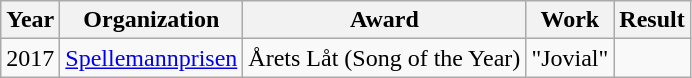<table class="wikitable plainrowheaders" style="text-align:center;">
<tr>
<th>Year</th>
<th>Organization</th>
<th>Award</th>
<th>Work</th>
<th>Result</th>
</tr>
<tr>
<td rowspan="1">2017</td>
<td><a href='#'>Spellemannprisen</a></td>
<td>Årets Låt (Song of the Year)</td>
<td>"Jovial"</td>
<td></td>
</tr>
</table>
